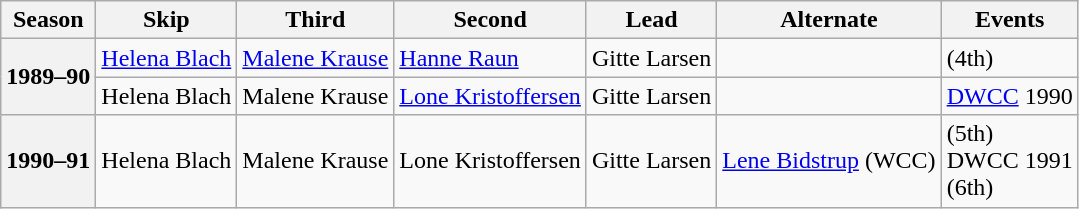<table class="wikitable">
<tr>
<th scope="col">Season</th>
<th scope="col">Skip</th>
<th scope="col">Third</th>
<th scope="col">Second</th>
<th scope="col">Lead</th>
<th scope="col">Alternate</th>
<th scope="col">Events</th>
</tr>
<tr>
<th scope="row" rowspan=2>1989–90</th>
<td><a href='#'>Helena Blach</a></td>
<td><a href='#'>Malene Krause</a></td>
<td><a href='#'>Hanne Raun</a></td>
<td>Gitte Larsen</td>
<td></td>
<td> (4th)</td>
</tr>
<tr>
<td>Helena Blach</td>
<td>Malene Krause</td>
<td><a href='#'>Lone Kristoffersen</a></td>
<td>Gitte Larsen</td>
<td></td>
<td><a href='#'>DWCC</a> 1990 <br> </td>
</tr>
<tr>
<th scope="row">1990–91</th>
<td>Helena Blach</td>
<td>Malene Krause</td>
<td>Lone Kristoffersen</td>
<td>Gitte Larsen</td>
<td><a href='#'>Lene Bidstrup</a> (WCC)</td>
<td> (5th)<br>DWCC 1991 <br> (6th)</td>
</tr>
</table>
